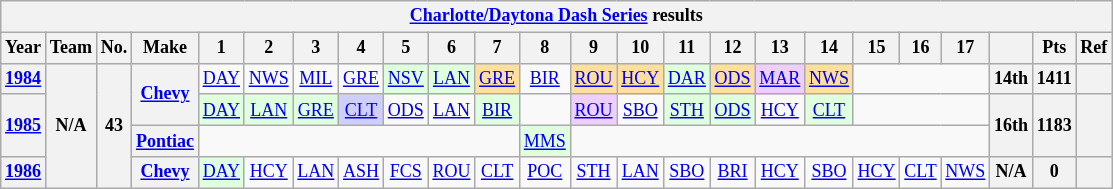<table class="wikitable" style="text-align:center; font-size:75%">
<tr>
<th colspan=32><a href='#'>Charlotte/Daytona Dash Series</a> results</th>
</tr>
<tr>
<th>Year</th>
<th>Team</th>
<th>No.</th>
<th>Make</th>
<th>1</th>
<th>2</th>
<th>3</th>
<th>4</th>
<th>5</th>
<th>6</th>
<th>7</th>
<th>8</th>
<th>9</th>
<th>10</th>
<th>11</th>
<th>12</th>
<th>13</th>
<th>14</th>
<th>15</th>
<th>16</th>
<th>17</th>
<th></th>
<th>Pts</th>
<th>Ref</th>
</tr>
<tr>
<th><a href='#'>1984</a></th>
<th rowspan=4>N/A</th>
<th rowspan=4>43</th>
<th rowspan=2><a href='#'>Chevy</a></th>
<td><a href='#'>DAY</a></td>
<td><a href='#'>NWS</a></td>
<td><a href='#'>MIL</a></td>
<td><a href='#'>GRE</a></td>
<td style="background:#DFFFDF;"><a href='#'>NSV</a><br></td>
<td style="background:#DFFFDF;"><a href='#'>LAN</a><br></td>
<td style="background:#FFDF9F;"><a href='#'>GRE</a><br></td>
<td><a href='#'>BIR</a></td>
<td style="background:#FFDF9F;"><a href='#'>ROU</a><br></td>
<td style="background:#FFDF9F;"><a href='#'>HCY</a><br></td>
<td style="background:#DFFFDF;"><a href='#'>DAR</a><br></td>
<td style="background:#FFDF9F;"><a href='#'>ODS</a><br></td>
<td style="background:#EFCFFF;"><a href='#'>MAR</a><br></td>
<td style="background:#FFDF9F;"><a href='#'>NWS</a><br></td>
<td colspan=3></td>
<th>14th</th>
<th>1411</th>
<th></th>
</tr>
<tr>
<th rowspan=2><a href='#'>1985</a></th>
<td style="background:#DFFFDF;"><a href='#'>DAY</a><br></td>
<td style="background:#DFFFDF;"><a href='#'>LAN</a><br></td>
<td style="background:#DFFFDF;"><a href='#'>GRE</a><br></td>
<td style="background:#CFCFFF;"><a href='#'>CLT</a><br></td>
<td><a href='#'>ODS</a></td>
<td><a href='#'>LAN</a></td>
<td style="background:#DFFFDF;"><a href='#'>BIR</a><br></td>
<td></td>
<td style="background:#EFCFFF;"><a href='#'>ROU</a><br></td>
<td><a href='#'>SBO</a></td>
<td style="background:#DFFFDF;"><a href='#'>STH</a><br></td>
<td style="background:#DFFFDF;"><a href='#'>ODS</a><br></td>
<td><a href='#'>HCY</a></td>
<td style="background:#DFFFDF;"><a href='#'>CLT</a><br></td>
<td colspan=3></td>
<th rowspan=2>16th</th>
<th rowspan=2>1183</th>
<th rowspan=2></th>
</tr>
<tr>
<th><a href='#'>Pontiac</a></th>
<td colspan=7></td>
<td style="background:#DFFFDF;"><a href='#'>MMS</a><br></td>
<td colspan=9></td>
</tr>
<tr>
<th><a href='#'>1986</a></th>
<th><a href='#'>Chevy</a></th>
<td style="background:#DFFFDF;"><a href='#'>DAY</a><br></td>
<td><a href='#'>HCY</a></td>
<td><a href='#'>LAN</a></td>
<td><a href='#'>ASH</a></td>
<td><a href='#'>FCS</a></td>
<td><a href='#'>ROU</a></td>
<td><a href='#'>CLT</a></td>
<td><a href='#'>POC</a></td>
<td><a href='#'>STH</a></td>
<td><a href='#'>LAN</a></td>
<td><a href='#'>SBO</a></td>
<td><a href='#'>BRI</a></td>
<td><a href='#'>HCY</a></td>
<td><a href='#'>SBO</a></td>
<td><a href='#'>HCY</a></td>
<td><a href='#'>CLT</a></td>
<td><a href='#'>NWS</a></td>
<th>N/A</th>
<th>0</th>
<th></th>
</tr>
</table>
